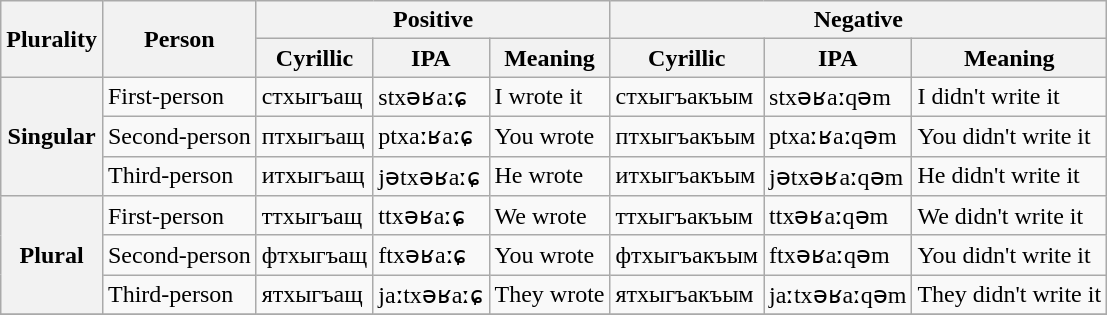<table class="wikitable">
<tr>
<th rowspan=2>Plurality</th>
<th rowspan=2>Person</th>
<th colspan=3>Positive</th>
<th colspan=3>Negative</th>
</tr>
<tr>
<th>Cyrillic</th>
<th>IPA</th>
<th>Meaning</th>
<th>Cyrillic</th>
<th>IPA</th>
<th>Meaning</th>
</tr>
<tr>
<th rowspan=3>Singular</th>
<td>First-person</td>
<td>стхыгъащ</td>
<td>stxəʁaːɕ</td>
<td>I wrote it</td>
<td>стхыгъакъым</td>
<td>stxəʁaːqəm</td>
<td>I didn't write it</td>
</tr>
<tr>
<td>Second-person</td>
<td>птхыгъащ</td>
<td>ptxaːʁaːɕ</td>
<td>You wrote</td>
<td>птхыгъакъым</td>
<td>ptxaːʁaːqəm</td>
<td>You didn't write it</td>
</tr>
<tr>
<td>Third-person</td>
<td>итхыгъащ</td>
<td>jətxəʁaːɕ</td>
<td>He wrote</td>
<td>итхыгъакъым</td>
<td>jətxəʁaːqəm</td>
<td>He didn't write it</td>
</tr>
<tr>
<th rowspan=3>Plural</th>
<td>First-person</td>
<td>ттхыгъащ</td>
<td>ttxəʁaːɕ</td>
<td>We wrote</td>
<td>ттхыгъакъым</td>
<td>ttxəʁaːqəm</td>
<td>We didn't write it</td>
</tr>
<tr>
<td>Second-person</td>
<td>фтхыгъащ</td>
<td>ftxəʁaːɕ</td>
<td>You wrote</td>
<td>фтхыгъакъым</td>
<td>ftxəʁaːqəm</td>
<td>You didn't write it</td>
</tr>
<tr>
<td>Third-person</td>
<td>ятхыгъащ</td>
<td>jaːtxəʁaːɕ</td>
<td>They wrote</td>
<td>ятхыгъакъым</td>
<td>jaːtxəʁaːqəm</td>
<td>They didn't write it</td>
</tr>
<tr>
</tr>
</table>
